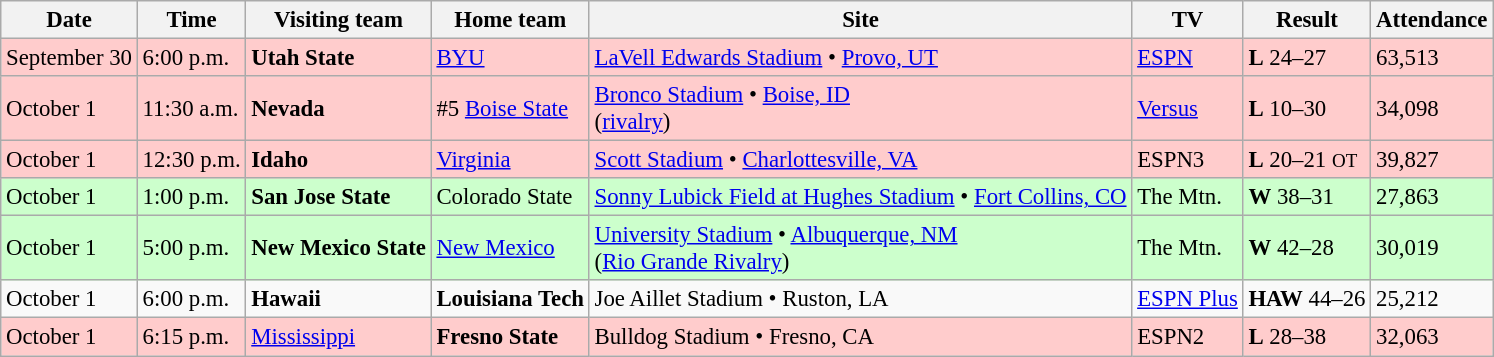<table class="wikitable" style="font-size:95%;">
<tr>
<th>Date</th>
<th>Time</th>
<th>Visiting team</th>
<th>Home team</th>
<th>Site</th>
<th>TV</th>
<th>Result</th>
<th>Attendance</th>
</tr>
<tr style="background:#fcc;">
<td>September 30</td>
<td>6:00 p.m.</td>
<td><strong>Utah State</strong></td>
<td><a href='#'>BYU</a></td>
<td><a href='#'>LaVell Edwards Stadium</a> • <a href='#'>Provo, UT</a></td>
<td><a href='#'>ESPN</a></td>
<td><strong>L</strong> 24–27</td>
<td>63,513</td>
</tr>
<tr style="background:#fcc;">
<td>October 1</td>
<td>11:30 a.m.</td>
<td><strong>Nevada</strong></td>
<td>#5 <a href='#'>Boise State</a></td>
<td><a href='#'>Bronco Stadium</a> • <a href='#'>Boise, ID</a><br>(<a href='#'>rivalry</a>)</td>
<td><a href='#'>Versus</a></td>
<td><strong>L</strong> 10–30</td>
<td>34,098</td>
</tr>
<tr style="background:#fcc;">
<td>October 1</td>
<td>12:30 p.m.</td>
<td><strong>Idaho</strong></td>
<td><a href='#'>Virginia</a></td>
<td><a href='#'>Scott Stadium</a> • <a href='#'>Charlottesville, VA</a></td>
<td>ESPN3</td>
<td><strong>L</strong> 20–21 <small>OT</small></td>
<td>39,827</td>
</tr>
<tr style="background:#cfc;">
<td>October 1</td>
<td>1:00 p.m.</td>
<td><strong>San Jose State</strong></td>
<td>Colorado State</td>
<td><a href='#'>Sonny Lubick Field at Hughes Stadium</a> • <a href='#'>Fort Collins, CO</a></td>
<td>The Mtn.</td>
<td><strong>W</strong> 38–31</td>
<td>27,863</td>
</tr>
<tr style="background:#cfc;">
<td>October 1</td>
<td>5:00 p.m.</td>
<td><strong>New Mexico State</strong></td>
<td><a href='#'>New Mexico</a></td>
<td><a href='#'>University Stadium</a> • <a href='#'>Albuquerque, NM</a><br>(<a href='#'>Rio Grande Rivalry</a>)</td>
<td>The Mtn.</td>
<td><strong>W</strong> 42–28</td>
<td>30,019</td>
</tr>
<tr style=>
<td>October 1</td>
<td>6:00 p.m.</td>
<td><strong>Hawaii</strong></td>
<td><strong>Louisiana Tech</strong></td>
<td>Joe Aillet Stadium • Ruston, LA</td>
<td><a href='#'>ESPN Plus</a></td>
<td><strong>HAW</strong> 44–26</td>
<td>25,212</td>
</tr>
<tr style="background:#fcc;">
<td>October 1</td>
<td>6:15 p.m.</td>
<td><a href='#'>Mississippi</a></td>
<td><strong>Fresno State</strong></td>
<td>Bulldog Stadium • Fresno, CA</td>
<td>ESPN2</td>
<td><strong>L</strong> 28–38</td>
<td>32,063</td>
</tr>
</table>
